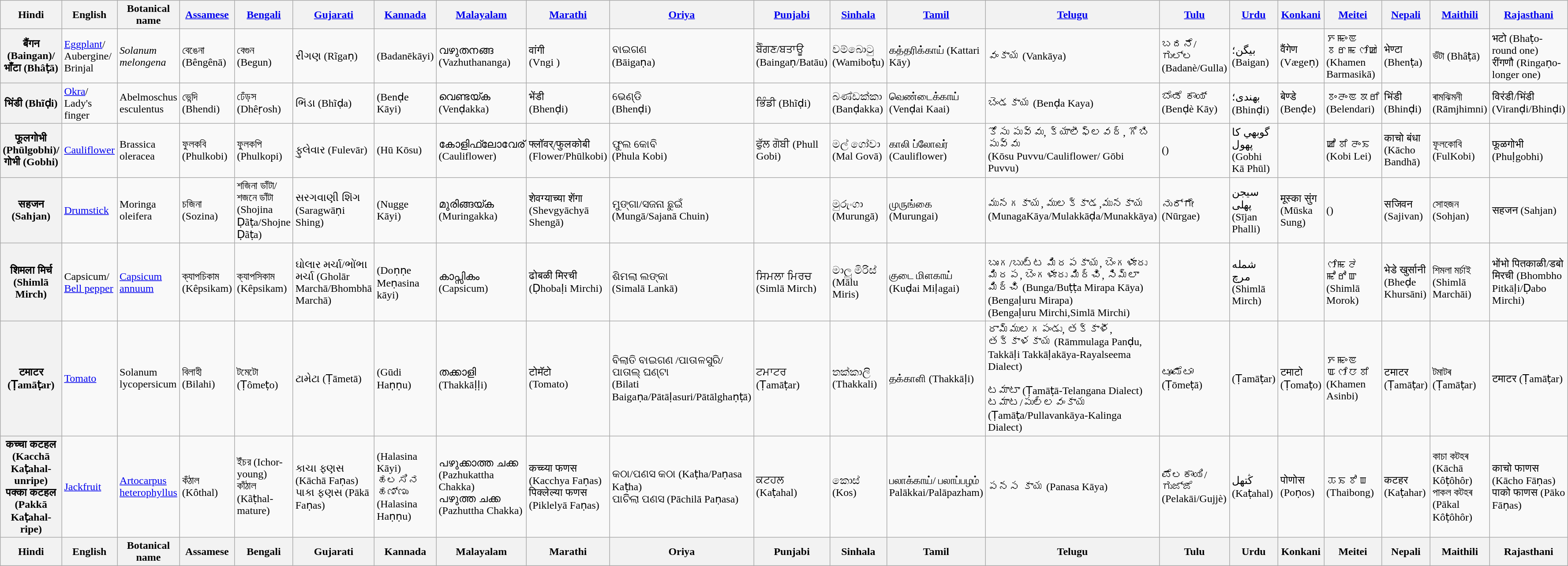<table class="wikitable sortable">
<tr>
<th>Hindi</th>
<th>English</th>
<th>Botanical name</th>
<th><a href='#'>Assamese</a></th>
<th><a href='#'>Bengali</a></th>
<th><a href='#'>Gujarati</a></th>
<th><a href='#'>Kannada</a></th>
<th><a href='#'>Malayalam</a></th>
<th><a href='#'>Marathi</a></th>
<th><a href='#'>Oriya</a></th>
<th><a href='#'>Punjabi</a></th>
<th><a href='#'>Sinhala</a></th>
<th><a href='#'>Tamil</a></th>
<th><a href='#'>Telugu</a></th>
<th><a href='#'>Tulu</a></th>
<th><a href='#'>Urdu</a></th>
<th><a href='#'>Konkani</a></th>
<th><a href='#'>Meitei</a></th>
<th><a href='#'>Nepali</a></th>
<th><a href='#'>Maithili</a></th>
<th><a href='#'>Rajasthani</a></th>
</tr>
<tr>
<th>बैंगन (Baingan)/<br>भाँटा (Bhâṭā)</th>
<td><a href='#'>Eggplant</a>/ Aubergine/ Brinjal</td>
<td><em>Solanum melongena</em></td>
<td>বেঙেনা<br>(Bêngênā)</td>
<td>বেগুন<br>(Begun)</td>
<td>રીંગણ (Rĩgaṇ)</td>
<td> (Badanēkāyi)</td>
<td>വഴുതനങ്ങ (Vazhuthananga)</td>
<td>वांगी<br>(Vngi )</td>
<td>ବାଇଗଣ<br>(Bāigaṇa)</td>
<td>ਬੈੰਗਣ/ਬਤਾਊ (Baingaṇ/Batāu)</td>
<td>වම්බොටු (Wamiboṭu)</td>
<td>கத்தரிக்காய் (Kattari Kāy)</td>
<td>వంకాయ (Vankāya)</td>
<td>ಬದನೆ/ಗುಲ್ಲ (Badanè/Gulla)</td>
<td>بيگن؛ (Baigan)</td>
<td>वैंगेण (Vægeṇ)</td>
<td>ꯈꯃꯦꯟ ꯕꯔꯃꯁꯤꯀꯥ (Khamen Barmasikā)</td>
<td>भेण्टा (Bhenṭa)</td>
<td>ভঁটা (Bhâṭā)</td>
<td>भटो (Bhaṭo-round one)<br>रींगणौ (Ringaṇo- longer one)</td>
</tr>
<tr>
<th>भिंडी (Bhĩḍi)</th>
<td><a href='#'>Okra</a>/ Lady's finger</td>
<td>Abelmoschus esculentus</td>
<td>ভেন্দি<br>(Bhendi)</td>
<td>ঢেঁড়স<br>(Dhêṛosh)</td>
<td>ભિંડા (Bhĩḍa)</td>
<td> (Benḍe Kāyi)</td>
<td>വെണ്ടയ്ക (Venḍakka)</td>
<td>भेंडी<br>(Bhenḍi)</td>
<td>ଭେଣ୍ଡି<br>(Bhenḍi)</td>
<td>ਭਿੰਡੀ (Bhĩḍi)</td>
<td>බණ්ඩක්කා (Banḍakka)</td>
<td>வெண்டைக்காய் (Venḍai Kaai)</td>
<td>బెండకాయ (Benḍa Kaya)</td>
<td>ಬೆಂಡೆ ಕಾಯ್ (Benḍè Kāy)</td>
<td>بهندى؛ (Bhinḍi)</td>
<td>बेण्डे (Benḍe)</td>
<td>ꯕꯦꯂꯦꯟꯗꯔꯤ (Belendari)</td>
<td>भिंडी (Bhinḍi)</td>
<td>ৰামঝিমনী (Rāmjhimni)</td>
<td>विरंडी/भिंडी (Viranḍi/Bhinḍi)</td>
</tr>
<tr>
<th>फूलगोभी (Phūlgobhi)/<br>गोभी (Gobhi)</th>
<td><a href='#'>Cauliflower</a></td>
<td>Brassica oleracea</td>
<td>ফুলকবি<br>(Phulkobi)</td>
<td>ফুলকপি<br>(Phulkopi)</td>
<td>ફુલેવાર (Fulevār)</td>
<td> (Hū Kōsu)</td>
<td>കോളിഫ്ലോവേര് (Cauliflower)</td>
<td>फ्लॉवर्/फुलकोबी<br>(Flower/Phūlkobi)</td>
<td>ଫୁଲ କୋବି<br>(Phula Kobi)</td>
<td>ਫੁੱਲ ਗੋਬੀ (Phull Gobi)</td>
<td>මල් ගෝවා (Mal Govā)</td>
<td>காலி ப்லோவர் (Cauliflower)</td>
<td>కోసు పువ్వు, క్యాలీఫ్లవర్, గోబి పువ్వు<br>(Kōsu Puvvu/Cauliflower/
Gōbi Puvvu)</td>
<td>()</td>
<td>گوبهي كا پهول (Gobhi Kā Phūl)</td>
<td></td>
<td>ꯀꯣꯕꯤ ꯂꯦꯏ (Kobi Lei)</td>
<td>काचो बंधा (Kācho Bandhā)</td>
<td>ফূলকোবি (FulKobi)</td>
<td>फूळगोभी (Phuḷgobhi)</td>
</tr>
<tr>
<th>सहजन (Sahjan)</th>
<td><a href='#'>Drumstick</a></td>
<td>Moringa oleifera</td>
<td>চজিনা<br>(Sozina)</td>
<td>শজিনা ডাঁটা/ শজনে ডাঁটা<br>(Shojina Ḍãṭa/Shojne Ḍãṭa)</td>
<td>સરગવાણી શિંગ (Saragwāṇi Shing)</td>
<td> (Nugge Kāyi)</td>
<td>മുരിങ്ങയ്ക (Muringakka)</td>
<td>शेवग्याच्या शेंगा<br>(Shevgyāchyā Shengā)</td>
<td>ମୁଙ୍ଗା/ସଜନା ଛୁଇଁ<br>(Mungā/Sajanā Chuin)</td>
<td></td>
<td>මුරුංගා (Murungā)</td>
<td>முருங்கை (Murungai)</td>
<td>మునగకాయ, ములక్కాడ,మునకాయ (MunagaKāya/Mulakkāḍa/Munakkāya)</td>
<td>ನುರ್ಗೇ (Nūrgae)</td>
<td>سيجن پهلى (Sījan Phalli)</td>
<td>मूस्का सुंग (Mūska Sung)</td>
<td>()</td>
<td>सजिवन (Sajivan)</td>
<td>সোহজন (Sohjan)</td>
<td>सहजन (Sahjan)</td>
</tr>
<tr>
<th>शिमला मिर्च (Shimlā Mirch)</th>
<td>Capsicum/ <a href='#'>Bell pepper</a></td>
<td><a href='#'>Capsicum annuum</a></td>
<td>ক্যাপচিকাম<br>(Kêpsikam)</td>
<td>ক্যাপসিকাম<br>(Kêpsikam)</td>
<td>ઘોલાર મર્ચા/ભોંભા મર્ચા (Gholār Marchā/Bhombhā Marchā)</td>
<td> (Doṇṇe Meṇasina kāyi)</td>
<td>കാപ്സികം (Capsicum)</td>
<td>ढोबळी मिरची<br>(Ḍhobaḷi Mirchi)</td>
<td>ଶିମଲା ଲଙ୍କା<br>(Simalā Lankā)</td>
<td>ਸਿਮਲਾ ਮਿਰਚ (Simlā Mirch)</td>
<td>මාලු  මිරිස් (Mālu Miris)</td>
<td>குடை மிளகாய் (Kuḍai Miḷagai)</td>
<td><br>బుంగ/బుట్ట మిరపకాయ, బెంగళూరు మిరప, బెంగళూరు మిర్చి, సిమ్లా మిర్చి (Bunga/Buṭṭa Mirapa Kāya)<br>(Bengaḷuru Mirapa)<br>(Bengaḷuru Mirchi,Simlā Mirchi)</td>
<td></td>
<td>شمله مرچ  (Shimlā Mirch)</td>
<td></td>
<td>ꯁꯤꯃꯂꯥ ꯃꯣꯔꯣꯛ (Shimlā Morok)</td>
<td>भेडे खुर्सानी (Bheḍe Khursāni)</td>
<td>শিমলা মৰ্চাই (Shimlā Marchāi)</td>
<td>भोंभो पितकाळी/डबो मिरची (Bhombho Pitkāḷi/Ḍabo Mirchi)</td>
</tr>
<tr>
<th>टमाटर (Ṭamāṭar)</th>
<td><a href='#'>Tomato</a></td>
<td>Solanum lycopersicum</td>
<td>বিলাহী<br>(Bilahi)</td>
<td>টমেটো<br>(Ṭômeṭo)</td>
<td>ટામેટા (Ṭāmetā)</td>
<td> (Gūdi Haṇṇu)</td>
<td>തക്കാളി (Thakkāḷḷi)</td>
<td>टोमॅटो<br>(Tomato)</td>
<td>ବିଲାତି ବାଇଗଣ /ପାତାଳସୁରି/ ପାତାଲ୍ ଘଣ୍ଟା<br>(Bilati Baigaṇa/Pātāḷasuri/Pātālghaṇṭā)</td>
<td>ਟਮਾਟਰ (Ṭamāṭar)</td>
<td>තක්කාලි (Thakkali)</td>
<td>தக்காளி (Thakkāḷi)</td>
<td>రామ్ములగపండు, తక్కాళీ, తక్కాళకాయ (Rāmmulaga Panḍu, Takkāḷi Takkāḷakāya-Rayalseema Dialect)<br><br>టమాటా (Ṭamāṭā-Telangana Dialect)<br>టమాట/పుల్లవంకాయ (Ṭamāṭa/Pullavankāya-Kalinga Dialect)</td>
<td>ಟೂಮೆಟಾ (Ṭōmeṭā)</td>
<td>(Ṭamāṭar)</td>
<td>टमाटो (Ṭomaṭo)</td>
<td>ꯈꯃꯦꯟ ꯑꯁꯤꯅꯕꯤ (Khamen Asinbi)</td>
<td>टमाटर (Ṭamāṭar)</td>
<td>টমাটৰ (Ṭamāṭar)</td>
<td>टमाटर (Ṭamāṭar)</td>
</tr>
<tr>
<th>कच्चा कटहल (Kacchā Kaṭahal-unripe)<br>पक्का कटहल (Pakkā Kaṭahal-ripe)</th>
<td><a href='#'>Jackfruit</a></td>
<td><a href='#'>Artocarpus heterophyllus</a></td>
<td>কঁঠাল<br>(Kôthal)</td>
<td>ইঁচর (Ichor-young)<br> কাঁঠাল (Kãṭhal-mature)</td>
<td>કાચા ફણસ (Kāchā Faṇas)<br> પાકા ફણસ (Pākā Faṇas)</td>
<td> (Halasina Kāyi)<br>ಹಲಸಿನ ಹಣ್ಣು (Halasina Haṇṇu)</td>
<td>പഴുക്കാത്ത ചക്ക (Pazhukattha Chakka)<br>പഴുത്ത ചക്ക (Pazhuttha Chakka)</td>
<td>कच्च्या फणस (Kacchya Faṇas)<br> पिक्लेल्या फणस (Piklelyā Faṇas)</td>
<td>କଠା/ପଣସ କଠା (Kaṭha/Paṇasa Kaṭha)<br> ପାଚିିଲା ପଣସ (Pāchilā Paṇasa)</td>
<td>ਕਟਹਲ (Kaṭahal)</td>
<td>කොස් (Kos)</td>
<td>பலாக்காய்/ பலாப்பழம் Palākkai/Palāpazham)</td>
<td>పనస కాయ (Panasa Kāya)</td>
<td>ಪೆಲಕಾಯಿ/ಗುಜ್ಜೆ (Pelakāi/Gujjè)</td>
<td>ڭتهل (Kaṭahal)</td>
<td>पोणोस (Poṇos)</td>
<td>ꯊꯏꯕꯣꯡ (Thaibong)</td>
<td>कटहर (Kaṭahar)</td>
<td>কাচা কটহৰ (Kāchā Kôṭôhôr)<br>পাকল কটহৰ (Pākal Kôṭôhôr)</td>
<td>काचो फाणस (Kācho Fāṇas)<br>पाको फाणस (Pāko Fāṇas)</td>
</tr>
<tr class="sortbottom">
<th>Hindi</th>
<th>English</th>
<th>Botanical name</th>
<th>Assamese</th>
<th>Bengali</th>
<th>Gujarati</th>
<th>Kannada</th>
<th>Malayalam</th>
<th>Marathi</th>
<th>Oriya</th>
<th>Punjabi</th>
<th>Sinhala</th>
<th>Tamil</th>
<th>Telugu</th>
<th>Tulu</th>
<th>Urdu</th>
<th>Konkani</th>
<th>Meitei</th>
<th>Nepali</th>
<th>Maithili</th>
<th>Rajasthani</th>
</tr>
</table>
